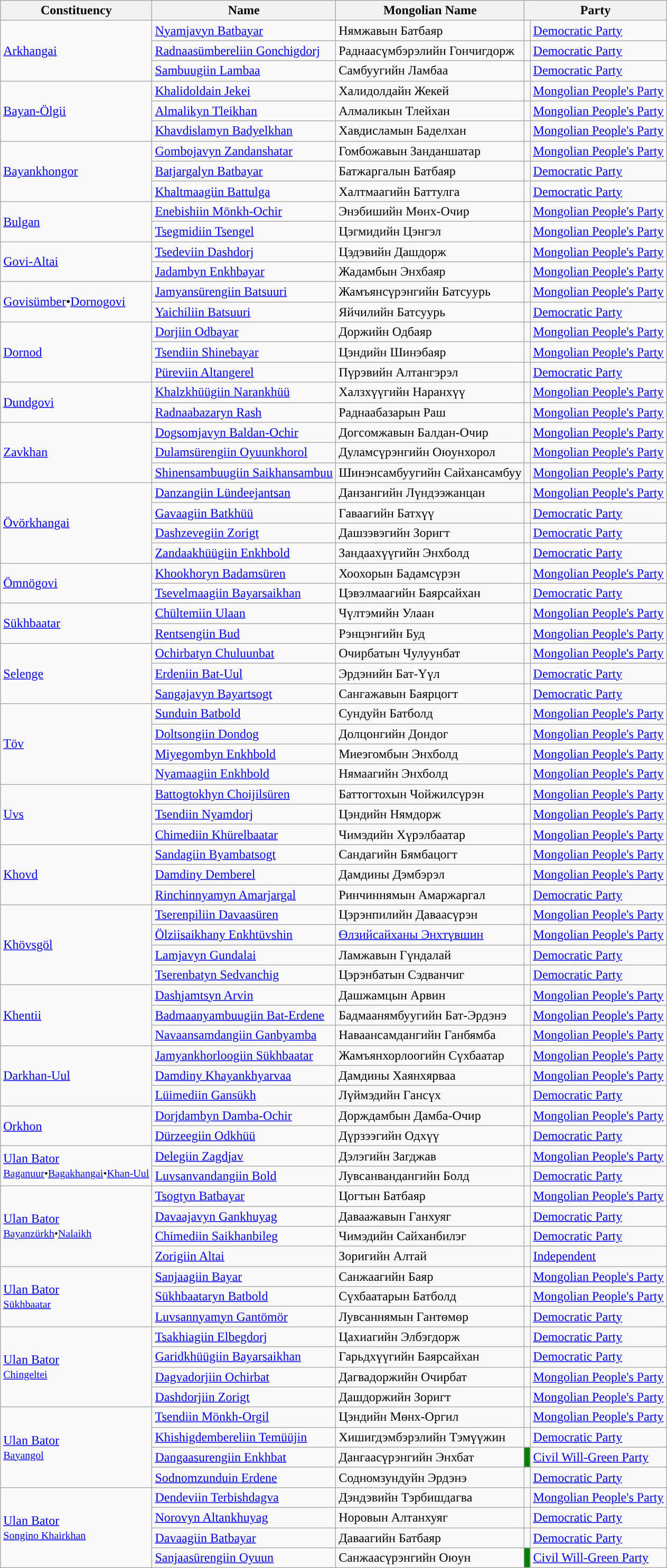<table class="wikitable">
<tr>
<th>Constituency</th>
<th>Name</th>
<th>Mongolian Name</th>
<th colspan=2>Party</th>
</tr>
<tr>
<td rowspan=3><a href='#'>Arkhangai</a></td>
<td><a href='#'>Nyamjavyn Batbayar</a></td>
<td>Нямжавын Батбаяр</td>
<td style="background-color: "></td>
<td><a href='#'>Democratic Party</a></td>
</tr>
<tr>
<td><a href='#'>Radnaasümbereliin Gonchigdorj</a></td>
<td>Раднаасүмбэрэлийн Гончигдорж</td>
<td style="background-color: "></td>
<td><a href='#'>Democratic Party</a></td>
</tr>
<tr>
<td><a href='#'>Sambuugiin Lambaa</a></td>
<td>Самбуугийн Ламбаа</td>
<td style="background-color: "></td>
<td><a href='#'>Democratic Party</a></td>
</tr>
<tr>
<td rowspan=3><a href='#'>Bayan-Ölgii</a></td>
<td><a href='#'>Khalidoldain Jekei</a></td>
<td>Халидолдайн Жекей</td>
<td style="background-color: "></td>
<td><a href='#'>Mongolian People's Party</a></td>
</tr>
<tr>
<td><a href='#'>Almalikyn Tleikhan</a></td>
<td>Алмаликын Тлейхан</td>
<td style="background-color: "></td>
<td><a href='#'>Mongolian People's Party</a></td>
</tr>
<tr>
<td><a href='#'>Khavdislamyn Badyelkhan</a></td>
<td>Хавдисламын Баделхан</td>
<td style="background-color: "></td>
<td><a href='#'>Mongolian People's Party</a></td>
</tr>
<tr>
<td rowspan=3><a href='#'>Bayankhongor</a></td>
<td><a href='#'>Gombojavyn Zandanshatar</a></td>
<td>Гомбожавын Занданшатар</td>
<td style="background-color: "></td>
<td><a href='#'>Mongolian People's Party</a></td>
</tr>
<tr>
<td><a href='#'>Batjargalyn Batbayar</a></td>
<td>Батжаргалын Батбаяр</td>
<td style="background-color: "></td>
<td><a href='#'>Democratic Party</a></td>
</tr>
<tr>
<td><a href='#'>Khaltmaagiin Battulga</a></td>
<td>Халтмаагийн Баттулга</td>
<td style="background-color: "></td>
<td><a href='#'>Democratic Party</a></td>
</tr>
<tr>
<td rowspan=2><a href='#'>Bulgan</a></td>
<td><a href='#'>Enebishiin Mönkh-Ochir</a></td>
<td>Энэбишийн Мөнх-Очир</td>
<td style="background-color: "></td>
<td><a href='#'>Mongolian People's Party</a></td>
</tr>
<tr>
<td><a href='#'>Tsegmidiin Tsengel</a></td>
<td>Цэгмидийн Цэнгэл</td>
<td style="background-color: "></td>
<td><a href='#'>Mongolian People's Party</a></td>
</tr>
<tr>
<td rowspan=2><a href='#'>Govi-Altai</a></td>
<td><a href='#'>Tsedeviin Dashdorj</a></td>
<td>Цэдэвийн Дашдорж</td>
<td style="background-color: "></td>
<td><a href='#'>Mongolian People's Party</a></td>
</tr>
<tr>
<td><a href='#'>Jadambyn Enkhbayar</a></td>
<td>Жадамбын Энхбаяр</td>
<td style="background-color: "></td>
<td><a href='#'>Mongolian People's Party</a></td>
</tr>
<tr>
<td rowspan=2><a href='#'>Govisümber</a>•<a href='#'>Dornogovi</a></td>
<td><a href='#'>Jamyansürengiin Batsuuri</a></td>
<td>Жамъянсүрэнгийн Батсуурь</td>
<td style="background-color: "></td>
<td><a href='#'>Mongolian People's Party</a></td>
</tr>
<tr>
<td><a href='#'>Yaichiliin Batsuuri</a></td>
<td>Яйчилийн Батсуурь</td>
<td style="background-color: "></td>
<td><a href='#'>Democratic Party</a></td>
</tr>
<tr>
<td rowspan=3><a href='#'>Dornod</a></td>
<td><a href='#'>Dorjiin Odbayar</a></td>
<td>Доржийн Одбаяр</td>
<td style="background-color: "></td>
<td><a href='#'>Mongolian People's Party</a></td>
</tr>
<tr>
<td><a href='#'>Tsendiin Shinebayar</a></td>
<td>Цэндийн Шинэбаяр</td>
<td style="background-color: "></td>
<td><a href='#'>Mongolian People's Party</a></td>
</tr>
<tr>
<td><a href='#'>Püreviin Altangerel</a></td>
<td>Пүрэвийн Алтангэрэл</td>
<td style="background-color: "></td>
<td><a href='#'>Democratic Party</a></td>
</tr>
<tr>
<td rowspan=2><a href='#'>Dundgovi</a></td>
<td><a href='#'>Khalzkhüügiin Narankhüü</a></td>
<td>Халзхүүгийн Наранхүү</td>
<td style="background-color: "></td>
<td><a href='#'>Mongolian People's Party</a></td>
</tr>
<tr>
<td><a href='#'>Radnaabazaryn Rash</a></td>
<td>Раднаабазарын Раш</td>
<td style="background-color: "></td>
<td><a href='#'>Mongolian People's Party</a></td>
</tr>
<tr>
<td rowspan=3><a href='#'>Zavkhan</a></td>
<td><a href='#'>Dogsomjavyn Baldan-Ochir</a></td>
<td>Догсомжавын Балдан-Очир</td>
<td style="background-color: "></td>
<td><a href='#'>Mongolian People's Party</a></td>
</tr>
<tr>
<td><a href='#'>Dulamsürengiin Oyuunkhorol</a></td>
<td>Дуламсүрэнгийн Оюунхорол</td>
<td style="background-color: "></td>
<td><a href='#'>Mongolian People's Party</a></td>
</tr>
<tr>
<td><a href='#'>Shinensambuugiin Saikhansambuu</a></td>
<td>Шинэнсамбуугийн Сайхансамбуу</td>
<td style="background-color: "></td>
<td><a href='#'>Mongolian People's Party</a></td>
</tr>
<tr>
<td rowspan=4><a href='#'>Övörkhangai</a></td>
<td><a href='#'>Danzangiin Lündeejantsan</a></td>
<td>Данзангийн Лүндээжанцан</td>
<td style="background-color: "></td>
<td><a href='#'>Mongolian People's Party</a></td>
</tr>
<tr>
<td><a href='#'>Gavaagiin Batkhüü</a></td>
<td>Гаваагийн Батхүү</td>
<td style="background-color: "></td>
<td><a href='#'>Democratic Party</a></td>
</tr>
<tr>
<td><a href='#'>Dashzevegiin Zorigt</a></td>
<td>Дашзэвэгийн Зоригт</td>
<td style="background-color: "></td>
<td><a href='#'>Democratic Party</a></td>
</tr>
<tr>
<td><a href='#'>Zandaakhüügiin Enkhbold</a></td>
<td>Зандаахүүгийн Энхболд</td>
<td style="background-color: "></td>
<td><a href='#'>Democratic Party</a></td>
</tr>
<tr>
<td rowspan=2><a href='#'>Ömnögovi</a></td>
<td><a href='#'>Khookhoryn Badamsüren</a></td>
<td>Хоохорын Бадамсүрэн</td>
<td style="background-color: "></td>
<td><a href='#'>Mongolian People's Party</a></td>
</tr>
<tr>
<td><a href='#'>Tsevelmaagiin Bayarsaikhan</a></td>
<td>Цэвэлмаагийн Баярсайхан</td>
<td style="background-color: "></td>
<td><a href='#'>Democratic Party</a></td>
</tr>
<tr>
<td rowspan=2><a href='#'>Sükhbaatar</a></td>
<td><a href='#'>Chültemiin Ulaan</a></td>
<td>Чүлтэмийн Улаан</td>
<td style="background-color: "></td>
<td><a href='#'>Mongolian People's Party</a></td>
</tr>
<tr>
<td><a href='#'>Rentsengiin Bud</a></td>
<td>Рэнцэнгийн Буд</td>
<td style="background-color: "></td>
<td><a href='#'>Mongolian People's Party</a></td>
</tr>
<tr>
<td rowspan=3><a href='#'>Selenge</a></td>
<td><a href='#'>Ochirbatyn Chuluunbat</a></td>
<td>Очирбатын Чулуунбат</td>
<td style="background-color: "></td>
<td><a href='#'>Mongolian People's Party</a></td>
</tr>
<tr>
<td><a href='#'>Erdeniin Bat-Uul</a></td>
<td>Эрдэнийн Бат-Үүл</td>
<td style="background-color: "></td>
<td><a href='#'>Democratic Party</a></td>
</tr>
<tr>
<td><a href='#'>Sangajavyn Bayartsogt</a></td>
<td>Сангажавын Баярцогт</td>
<td style="background-color: "></td>
<td><a href='#'>Democratic Party</a></td>
</tr>
<tr>
<td rowspan=4><a href='#'>Töv</a></td>
<td><a href='#'>Sunduin Batbold</a></td>
<td>Сундуйн Батболд</td>
<td style="background-color: "></td>
<td><a href='#'>Mongolian People's Party</a></td>
</tr>
<tr>
<td><a href='#'>Doltsongiin Dondog</a></td>
<td>Долцонгийн Дондог</td>
<td style="background-color: "></td>
<td><a href='#'>Mongolian People's Party</a></td>
</tr>
<tr>
<td><a href='#'>Miyegombyn Enkhbold</a></td>
<td>Миеэгомбын Энхболд</td>
<td style="background-color: "></td>
<td><a href='#'>Mongolian People's Party</a></td>
</tr>
<tr>
<td><a href='#'>Nyamaagiin Enkhbold</a></td>
<td>Нямаагийн Энхболд</td>
<td style="background-color: "></td>
<td><a href='#'>Mongolian People's Party</a></td>
</tr>
<tr>
<td rowspan=3><a href='#'>Uvs</a></td>
<td><a href='#'>Battogtokhyn Choijilsüren</a></td>
<td>Баттогтохын Чойжилсүрэн</td>
<td style="background-color: "></td>
<td><a href='#'>Mongolian People's Party</a></td>
</tr>
<tr>
<td><a href='#'>Tsendiin Nyamdorj</a></td>
<td>Цэндийн Нямдорж</td>
<td style="background-color: "></td>
<td><a href='#'>Mongolian People's Party</a></td>
</tr>
<tr>
<td><a href='#'>Chimediin Khürelbaatar</a></td>
<td>Чимэдийн Хүрэлбаатар</td>
<td style="background-color: "></td>
<td><a href='#'>Mongolian People's Party</a></td>
</tr>
<tr>
<td rowspan=3><a href='#'>Khovd</a></td>
<td><a href='#'>Sandagiin Byambatsogt</a></td>
<td>Сандагийн Бямбацогт</td>
<td style="background-color: "></td>
<td><a href='#'>Mongolian People's Party</a></td>
</tr>
<tr>
<td><a href='#'>Damdiny Demberel</a></td>
<td>Дамдины Дэмбэрэл</td>
<td style="background-color: "></td>
<td><a href='#'>Mongolian People's Party</a></td>
</tr>
<tr>
<td><a href='#'>Rinchinnyamyn Amarjargal</a></td>
<td>Ринчиннямын Амаржаргал</td>
<td style="background-color: "></td>
<td><a href='#'>Democratic Party</a></td>
</tr>
<tr>
<td rowspan=4><a href='#'>Khövsgöl</a></td>
<td><a href='#'>Tserenpiliin Davaasüren</a></td>
<td>Цэрэнпилийн Даваасүрэн</td>
<td style="background-color: "></td>
<td><a href='#'>Mongolian People's Party</a></td>
</tr>
<tr>
<td><a href='#'>Ölziisaikhany Enkhtüvshin</a></td>
<td><a href='#'>Өлзийсайханы Энхтүвшин</a></td>
<td style="background-color: "></td>
<td><a href='#'>Mongolian People's Party</a></td>
</tr>
<tr>
<td><a href='#'>Lamjavyn Gundalai</a></td>
<td>Ламжавын Гүндалай</td>
<td style="background-color: "></td>
<td><a href='#'>Democratic Party</a></td>
</tr>
<tr>
<td><a href='#'>Tserenbatyn Sedvanchig</a></td>
<td>Цэрэнбатын Сэдванчиг</td>
<td style="background-color: "></td>
<td><a href='#'>Democratic Party</a></td>
</tr>
<tr>
<td rowspan=3><a href='#'>Khentii</a></td>
<td><a href='#'>Dashjamtsyn Arvin</a></td>
<td>Дашжамцын Арвин</td>
<td style="background-color: "></td>
<td><a href='#'>Mongolian People's Party</a></td>
</tr>
<tr>
<td><a href='#'>Badmaanyambuugiin Bat-Erdene</a></td>
<td>Бадмаанямбуугийн Бат-Эрдэнэ</td>
<td style="background-color: "></td>
<td><a href='#'>Mongolian People's Party</a></td>
</tr>
<tr>
<td><a href='#'>Navaansamdangiin Ganbyamba</a></td>
<td>Наваансамдангийн Ганбямба</td>
<td style="background-color: "></td>
<td><a href='#'>Mongolian People's Party</a></td>
</tr>
<tr>
<td rowspan=3><a href='#'>Darkhan-Uul</a></td>
<td><a href='#'>Jamyankhorloogiin Sükhbaatar</a></td>
<td>Жамъянхорлоогийн Сүхбаатар</td>
<td style="background-color: "></td>
<td><a href='#'>Mongolian People's Party</a></td>
</tr>
<tr>
<td><a href='#'>Damdiny Khayankhyarvaa</a></td>
<td>Дамдины Хаянхярваа</td>
<td style="background-color: "></td>
<td><a href='#'>Mongolian People's Party</a></td>
</tr>
<tr>
<td><a href='#'>Lüimediin Gansükh</a></td>
<td>Лүймэдийн Гансүх</td>
<td style="background-color: "></td>
<td><a href='#'>Democratic Party</a></td>
</tr>
<tr>
<td rowspan=2><a href='#'>Orkhon</a></td>
<td><a href='#'>Dorjdambyn Damba-Ochir</a></td>
<td>Дорждамбын Дамба-Очир</td>
<td style="background-color: "></td>
<td><a href='#'>Mongolian People's Party</a></td>
</tr>
<tr>
<td><a href='#'>Dürzeegiin Odkhüü</a></td>
<td>Дүрзээгийн Одхүү</td>
<td style="background-color: "></td>
<td><a href='#'>Democratic Party</a></td>
</tr>
<tr>
<td rowspan=2><a href='#'>Ulan Bator</a><br><small><a href='#'>Baganuur</a>•<a href='#'>Bagakhangai</a>•<a href='#'>Khan-Uul</a></small></td>
<td><a href='#'>Delegiin Zagdjav</a></td>
<td>Дэлэгийн Загджав</td>
<td style="background-color: "></td>
<td><a href='#'>Mongolian People's Party</a></td>
</tr>
<tr>
<td><a href='#'>Luvsanvandangiin Bold</a></td>
<td>Лувсанвандангийн Болд</td>
<td style="background-color: "></td>
<td><a href='#'>Democratic Party</a></td>
</tr>
<tr>
<td rowspan=4><a href='#'>Ulan Bator</a><br><small><a href='#'>Bayanzürkh</a>•<a href='#'>Nalaikh</a></small></td>
<td><a href='#'>Tsogtyn Batbayar</a></td>
<td>Цогтын Батбаяр</td>
<td style="background-color: "></td>
<td><a href='#'>Mongolian People's Party</a></td>
</tr>
<tr>
<td><a href='#'>Davaajavyn Gankhuyag</a></td>
<td>Даваажавын Ганхуяг</td>
<td style="background-color: "></td>
<td><a href='#'>Democratic Party</a></td>
</tr>
<tr>
<td><a href='#'>Chimediin Saikhanbileg</a></td>
<td>Чимэдийн Сайханбилэг</td>
<td style="background-color: "></td>
<td><a href='#'>Democratic Party</a></td>
</tr>
<tr>
<td><a href='#'>Zorigiin Altai</a></td>
<td>Зоригийн Алтай</td>
<td style="background-color: "></td>
<td><a href='#'>Independent</a></td>
</tr>
<tr>
<td rowspan=3><a href='#'>Ulan Bator</a><br><small><a href='#'>Sükhbaatar</a></small></td>
<td><a href='#'>Sanjaagiin Bayar</a></td>
<td>Санжаагийн Баяр</td>
<td style="background-color: "></td>
<td><a href='#'>Mongolian People's Party</a></td>
</tr>
<tr>
<td><a href='#'>Sükhbaataryn Batbold</a></td>
<td>Сүхбаатарын Батболд</td>
<td style="background-color: "></td>
<td><a href='#'>Mongolian People's Party</a></td>
</tr>
<tr>
<td><a href='#'>Luvsannyamyn Gantömör</a></td>
<td>Лувсаннямын Гантөмөр</td>
<td style="background-color: "></td>
<td><a href='#'>Democratic Party</a></td>
</tr>
<tr>
<td rowspan=4><a href='#'>Ulan Bator</a><br><small><a href='#'>Chingeltei</a></small></td>
<td><a href='#'>Tsakhiagiin Elbegdorj</a></td>
<td>Цахиагийн Элбэгдорж</td>
<td style="background-color:  "></td>
<td><a href='#'>Democratic Party</a></td>
</tr>
<tr>
<td><a href='#'>Garidkhüügiin Bayarsaikhan</a></td>
<td>Гарьдхүүгийн Баярсайхан</td>
<td style="background-color: "></td>
<td><a href='#'>Democratic Party</a></td>
</tr>
<tr>
<td><a href='#'>Dagvadorjiin Ochirbat</a></td>
<td>Дагвадоржийн Очирбат</td>
<td style="background-color: "></td>
<td><a href='#'>Mongolian People's Party</a></td>
</tr>
<tr>
<td><a href='#'>Dashdorjiin Zorigt</a></td>
<td>Дашдоржийн Зоригт</td>
<td style="background-color: "></td>
<td><a href='#'>Mongolian People's Party</a></td>
</tr>
<tr |->
<td rowspan=4><a href='#'>Ulan Bator</a><br><small><a href='#'>Bayangol</a></small></td>
<td><a href='#'>Tsendiin Mönkh-Orgil</a></td>
<td>Цэндийн Мөнх-Оргил</td>
<td style="background-color: "></td>
<td><a href='#'>Mongolian People's Party</a></td>
</tr>
<tr>
<td><a href='#'>Khishigdembereliin Temüüjin</a></td>
<td>Хишигдэмбэрэлийн Тэмүүжин</td>
<td style="background-color: "></td>
<td><a href='#'>Democratic Party</a></td>
</tr>
<tr>
<td><a href='#'>Dangaasurengiin Enkhbat</a></td>
<td>Дангаасүрэнгийн Энхбат</td>
<td style="background-color: green"></td>
<td><a href='#'>Civil Will-Green Party</a></td>
</tr>
<tr>
<td><a href='#'>Sodnomzunduin Erdene</a></td>
<td>Содномзундуйн Эрдэнэ</td>
<td style="background-color: "></td>
<td><a href='#'>Democratic Party</a></td>
</tr>
<tr>
<td rowspan=4><a href='#'>Ulan Bator</a><br><small><a href='#'>Songino Khairkhan</a></small></td>
<td><a href='#'>Dendeviin Terbishdagva</a></td>
<td>Дэндэвийн Тэрбишдагва</td>
<td style="background-color: "></td>
<td><a href='#'>Mongolian People's Party</a></td>
</tr>
<tr>
<td><a href='#'>Norovyn Altankhuyag</a></td>
<td>Норовын Алтанхуяг</td>
<td style="background-color: "></td>
<td><a href='#'>Democratic Party</a></td>
</tr>
<tr>
<td><a href='#'>Davaagiin Batbayar</a></td>
<td>Даваагийн Батбаяр</td>
<td style="background-color: "></td>
<td><a href='#'>Democratic Party</a></td>
</tr>
<tr>
<td><a href='#'>Sanjaasürengiin Oyuun</a></td>
<td>Санжаасүрэнгийн Оюун</td>
<td style="background-color: green"></td>
<td><a href='#'>Civil Will-Green Party</a></td>
</tr>
</table>
